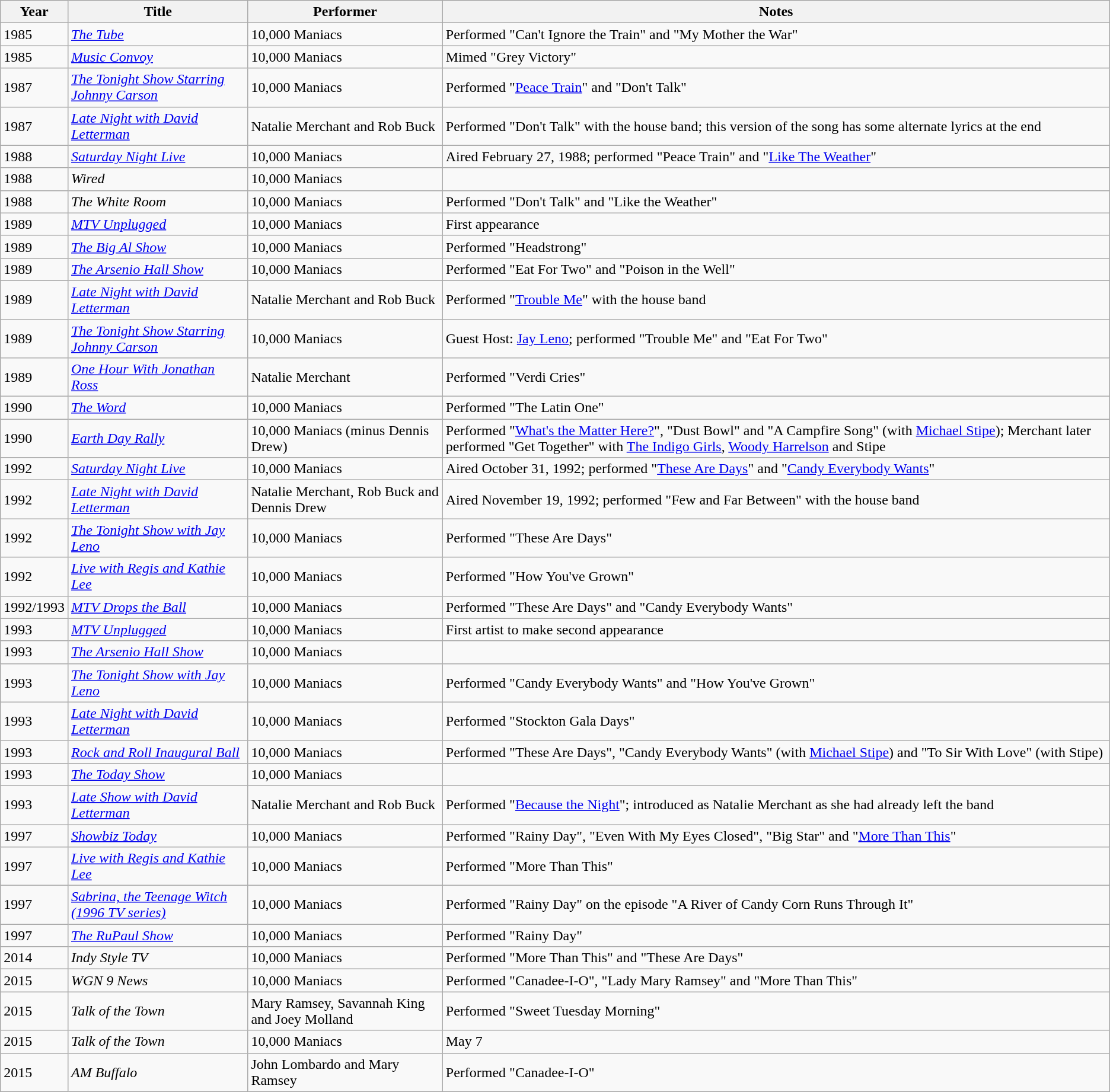<table class="wikitable">
<tr>
<th>Year</th>
<th>Title</th>
<th>Performer</th>
<th>Notes</th>
</tr>
<tr>
<td>1985</td>
<td><em><a href='#'>The Tube</a></em></td>
<td>10,000 Maniacs</td>
<td>Performed "Can't Ignore the Train" and "My Mother the War"</td>
</tr>
<tr>
<td>1985</td>
<td><em><a href='#'>Music Convoy</a></em></td>
<td>10,000 Maniacs</td>
<td>Mimed "Grey Victory"</td>
</tr>
<tr>
<td>1987</td>
<td><em><a href='#'>The Tonight Show Starring Johnny Carson</a></em></td>
<td>10,000 Maniacs</td>
<td>Performed "<a href='#'>Peace Train</a>" and "Don't Talk"</td>
</tr>
<tr>
<td>1987</td>
<td><em><a href='#'>Late Night with David Letterman</a></em></td>
<td>Natalie Merchant and Rob Buck</td>
<td>Performed "Don't Talk" with the house band; this version of the song has some alternate lyrics at the end</td>
</tr>
<tr>
<td>1988</td>
<td><em><a href='#'>Saturday Night Live</a></em></td>
<td>10,000 Maniacs</td>
<td>Aired February 27, 1988; performed "Peace Train" and "<a href='#'>Like The Weather</a>"</td>
</tr>
<tr>
<td>1988</td>
<td><em>Wired</em></td>
<td>10,000 Maniacs</td>
<td></td>
</tr>
<tr>
<td>1988</td>
<td><em>The White Room</em></td>
<td>10,000 Maniacs</td>
<td>Performed "Don't Talk" and "Like the Weather"</td>
</tr>
<tr>
<td>1989</td>
<td><em><a href='#'>MTV Unplugged</a></em></td>
<td>10,000 Maniacs</td>
<td>First appearance</td>
</tr>
<tr>
<td>1989</td>
<td><em><a href='#'>The Big Al Show</a></em></td>
<td>10,000 Maniacs</td>
<td>Performed "Headstrong"</td>
</tr>
<tr>
<td>1989</td>
<td><em><a href='#'>The Arsenio Hall Show</a></em></td>
<td>10,000 Maniacs</td>
<td>Performed "Eat For Two" and "Poison in the Well"</td>
</tr>
<tr>
<td>1989</td>
<td><em><a href='#'>Late Night with David Letterman</a></em></td>
<td>Natalie Merchant and Rob Buck</td>
<td>Performed "<a href='#'>Trouble Me</a>" with the house band</td>
</tr>
<tr>
<td>1989</td>
<td><em><a href='#'>The Tonight Show Starring Johnny Carson</a></em></td>
<td>10,000 Maniacs</td>
<td>Guest Host: <a href='#'>Jay Leno</a>; performed "Trouble Me" and "Eat For Two"</td>
</tr>
<tr>
<td>1989</td>
<td><em><a href='#'>One Hour With Jonathan Ross</a></em></td>
<td>Natalie Merchant</td>
<td>Performed "Verdi Cries"</td>
</tr>
<tr>
<td>1990</td>
<td><em><a href='#'>The Word</a></em></td>
<td>10,000 Maniacs</td>
<td>Performed "The Latin One"</td>
</tr>
<tr>
<td>1990</td>
<td><em><a href='#'>Earth Day Rally</a></em></td>
<td>10,000 Maniacs (minus Dennis Drew)</td>
<td>Performed "<a href='#'>What's the Matter Here?</a>", "Dust Bowl" and "A Campfire Song" (with <a href='#'>Michael Stipe</a>); Merchant later performed "Get Together" with <a href='#'>The Indigo Girls</a>, <a href='#'>Woody Harrelson</a> and Stipe</td>
</tr>
<tr>
<td>1992</td>
<td><em><a href='#'>Saturday Night Live</a></em></td>
<td>10,000 Maniacs</td>
<td>Aired October 31, 1992; performed "<a href='#'>These Are Days</a>" and "<a href='#'>Candy Everybody Wants</a>"</td>
</tr>
<tr>
<td>1992</td>
<td><em><a href='#'>Late Night with David Letterman</a></em></td>
<td>Natalie Merchant, Rob Buck and Dennis Drew</td>
<td>Aired November 19, 1992; performed "Few and Far Between" with the house band</td>
</tr>
<tr>
<td>1992</td>
<td><em><a href='#'>The Tonight Show with Jay Leno</a></em></td>
<td>10,000 Maniacs</td>
<td>Performed "These Are Days"</td>
</tr>
<tr>
<td>1992</td>
<td><em><a href='#'>Live with Regis and Kathie Lee</a></em></td>
<td>10,000 Maniacs</td>
<td>Performed "How You've Grown"</td>
</tr>
<tr>
<td>1992/1993</td>
<td><em><a href='#'>MTV Drops the Ball</a></em></td>
<td>10,000 Maniacs</td>
<td>Performed "These Are Days" and "Candy Everybody Wants"</td>
</tr>
<tr>
<td>1993</td>
<td><em><a href='#'>MTV Unplugged</a></em></td>
<td>10,000 Maniacs</td>
<td>First artist to make second appearance</td>
</tr>
<tr>
<td>1993</td>
<td><em><a href='#'>The Arsenio Hall Show</a></em></td>
<td>10,000 Maniacs</td>
<td></td>
</tr>
<tr>
<td>1993</td>
<td><em><a href='#'>The Tonight Show with Jay Leno</a></em></td>
<td>10,000 Maniacs</td>
<td>Performed "Candy Everybody Wants" and "How You've Grown"</td>
</tr>
<tr>
<td>1993</td>
<td><em><a href='#'>Late Night with David Letterman</a></em></td>
<td>10,000 Maniacs</td>
<td>Performed "Stockton Gala Days"</td>
</tr>
<tr>
<td>1993</td>
<td><em><a href='#'>Rock and Roll Inaugural Ball</a></em></td>
<td>10,000 Maniacs</td>
<td>Performed "These Are Days", "Candy Everybody Wants" (with <a href='#'>Michael Stipe</a>) and "To Sir With Love" (with Stipe)</td>
</tr>
<tr>
<td>1993</td>
<td><em><a href='#'>The Today Show</a> </em></td>
<td>10,000 Maniacs</td>
<td></td>
</tr>
<tr>
<td>1993</td>
<td><em><a href='#'>Late Show with David Letterman</a></em></td>
<td>Natalie Merchant and Rob Buck</td>
<td>Performed "<a href='#'>Because the Night</a>"; introduced as Natalie Merchant as she had already left the band</td>
</tr>
<tr>
<td>1997</td>
<td><em><a href='#'>Showbiz Today</a></em></td>
<td>10,000 Maniacs</td>
<td>Performed "Rainy Day", "Even With My Eyes Closed", "Big Star" and "<a href='#'>More Than This</a>"</td>
</tr>
<tr>
<td>1997</td>
<td><em><a href='#'>Live with Regis and Kathie Lee</a></em></td>
<td>10,000 Maniacs</td>
<td>Performed "More Than This"</td>
</tr>
<tr>
<td>1997</td>
<td><em><a href='#'>Sabrina, the Teenage Witch (1996 TV series)</a></em></td>
<td>10,000 Maniacs</td>
<td>Performed "Rainy Day" on the episode "A River of Candy Corn Runs Through It"</td>
</tr>
<tr>
<td>1997</td>
<td><em><a href='#'>The RuPaul Show</a></em></td>
<td>10,000 Maniacs</td>
<td>Performed "Rainy Day"</td>
</tr>
<tr>
<td>2014</td>
<td><em>Indy Style TV</em></td>
<td>10,000 Maniacs</td>
<td>Performed "More Than This" and "These Are Days"</td>
</tr>
<tr>
<td>2015</td>
<td><em>WGN 9 News</em> </td>
<td>10,000 Maniacs</td>
<td>Performed "Canadee-I-O", "Lady Mary Ramsey" and "More Than This"</td>
</tr>
<tr>
<td>2015</td>
<td><em>Talk of the Town</em></td>
<td>Mary Ramsey, Savannah King and Joey Molland</td>
<td>Performed "Sweet Tuesday Morning"</td>
</tr>
<tr>
<td>2015</td>
<td><em>Talk of the Town</em></td>
<td>10,000 Maniacs</td>
<td>May 7</td>
</tr>
<tr>
<td>2015</td>
<td><em>AM Buffalo</em></td>
<td>John Lombardo and Mary Ramsey</td>
<td>Performed "Canadee-I-O"</td>
</tr>
</table>
